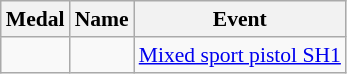<table class="wikitable sortable" style="font-size:90%">
<tr>
<th>Medal</th>
<th>Name</th>
<th>Event</th>
</tr>
<tr>
<td></td>
<td></td>
<td><a href='#'>Mixed sport pistol SH1</a></td>
</tr>
</table>
